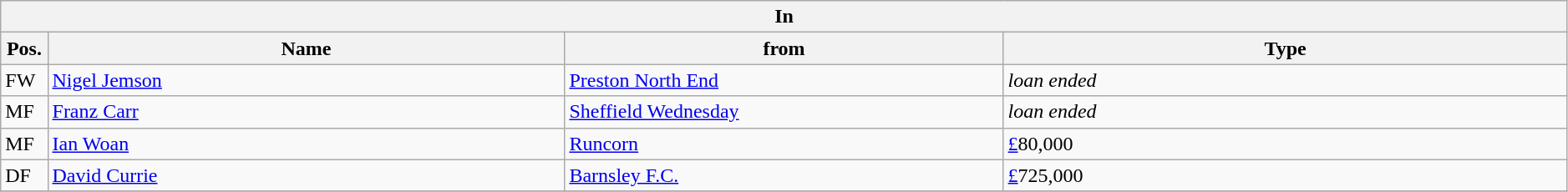<table class="wikitable" style="font-size:100%;width:99%;">
<tr>
<th colspan="4">In</th>
</tr>
<tr>
<th width=3%>Pos.</th>
<th width=33%>Name</th>
<th width=28%>from</th>
<th width=36%>Type</th>
</tr>
<tr>
<td>FW</td>
<td><a href='#'>Nigel Jemson</a></td>
<td><a href='#'>Preston North End</a></td>
<td><em>loan ended</em></td>
</tr>
<tr>
<td>MF</td>
<td><a href='#'>Franz Carr</a></td>
<td><a href='#'>Sheffield Wednesday</a></td>
<td><em>loan ended</em></td>
</tr>
<tr>
<td>MF</td>
<td><a href='#'>Ian Woan</a></td>
<td><a href='#'>Runcorn</a></td>
<td><a href='#'>£</a>80,000</td>
</tr>
<tr>
<td>DF</td>
<td><a href='#'>David Currie</a></td>
<td><a href='#'>Barnsley F.C.</a></td>
<td><a href='#'>£</a>725,000</td>
</tr>
<tr>
</tr>
</table>
